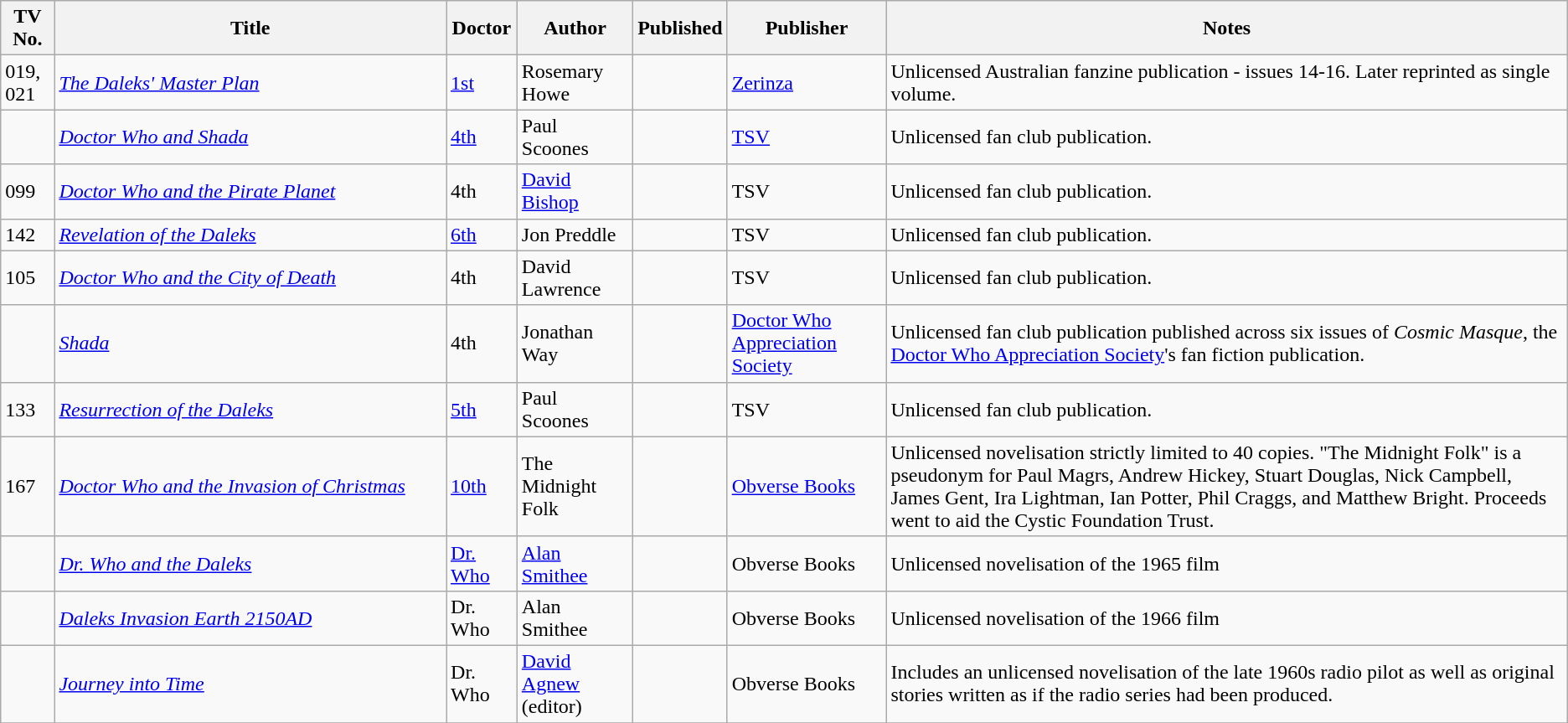<table class="wikitable sortable">
<tr>
<th>TV <br>No.</th>
<th style="width:25%;">Title</th>
<th>Doctor</th>
<th>Author</th>
<th>Published</th>
<th>Publisher</th>
<th>Notes</th>
</tr>
<tr>
<td>019, 021</td>
<td><em><a href='#'>The Daleks' Master Plan</a></em></td>
<td data-sort-value="04"><a href='#'>1st</a></td>
<td data-sort-value="Howe, Rosemary">Rosemary Howe</td>
<td></td>
<td><a href='#'>Zerinza</a></td>
<td>Unlicensed Australian fanzine publication - issues 14-16.  Later reprinted as single volume.</td>
</tr>
<tr>
<td></td>
<td><em><a href='#'>Doctor Who and Shada</a></em></td>
<td data-sort-value="04"><a href='#'>4th</a></td>
<td data-sort-value="Scoones, Paul">Paul Scoones</td>
<td></td>
<td><a href='#'>TSV</a></td>
<td>Unlicensed fan club publication.</td>
</tr>
<tr>
<td>099</td>
<td><em><a href='#'>Doctor Who and the Pirate Planet</a></em></td>
<td data-sort-value="04">4th</td>
<td data-sort-value="Bishop, David"><a href='#'>David Bishop</a></td>
<td></td>
<td>TSV</td>
<td>Unlicensed fan club publication.</td>
</tr>
<tr>
<td>142</td>
<td><em><a href='#'>Revelation of the Daleks</a></em></td>
<td data-sort-value="06"><a href='#'>6th</a></td>
<td data-sort-value="Preddle, Jon">Jon Preddle</td>
<td></td>
<td>TSV</td>
<td>Unlicensed fan club publication.</td>
</tr>
<tr>
<td>105</td>
<td><em><a href='#'>Doctor Who and the City of Death</a></em></td>
<td data-sort-value="04">4th</td>
<td data-sort-value="Lawrence, David">David Lawrence</td>
<td></td>
<td>TSV</td>
<td>Unlicensed fan club publication.</td>
</tr>
<tr>
<td></td>
<td><em><a href='#'>Shada</a></em></td>
<td data-sort-value="04">4th</td>
<td data-sort-value="Way, Jonathan">Jonathan Way</td>
<td></td>
<td><a href='#'>Doctor Who Appreciation Society</a></td>
<td>Unlicensed fan club publication published across six issues of <em>Cosmic Masque</em>, the <a href='#'>Doctor Who Appreciation Society</a>'s fan fiction publication.</td>
</tr>
<tr>
<td>133</td>
<td><em><a href='#'>Resurrection of the Daleks</a></em></td>
<td data-sort-value="05"><a href='#'>5th</a></td>
<td data-sort-value="Scoones, Paul">Paul Scoones</td>
<td></td>
<td>TSV</td>
<td>Unlicensed fan club publication.</td>
</tr>
<tr>
<td>167</td>
<td><em><a href='#'>Doctor Who and the Invasion of Christmas</a></em></td>
<td data-sort-value="10"><a href='#'>10th</a></td>
<td data-sort-value="Midnight Folk">The Midnight Folk</td>
<td></td>
<td><a href='#'>Obverse Books</a></td>
<td>Unlicensed novelisation strictly limited to 40 copies. "The Midnight Folk" is a pseudonym for Paul Magrs, Andrew Hickey, Stuart Douglas, Nick Campbell, James Gent, Ira Lightman, Ian Potter, Phil Craggs, and Matthew Bright. Proceeds went to aid the Cystic Foundation Trust.</td>
</tr>
<tr>
<td></td>
<td><em><a href='#'>Dr. Who and the Daleks</a></em></td>
<td><a href='#'>Dr. Who</a></td>
<td data-sort-value"Smithee, Alan"><a href='#'>Alan Smithee</a></td>
<td></td>
<td>Obverse Books</td>
<td>Unlicensed novelisation of the 1965 film</td>
</tr>
<tr>
<td></td>
<td><em><a href='#'>Daleks Invasion Earth 2150AD</a></em></td>
<td>Dr. Who</td>
<td data-sort-value"Smithee, Alan">Alan Smithee</td>
<td></td>
<td>Obverse Books</td>
<td>Unlicensed novelisation of the 1966 film</td>
</tr>
<tr>
<td></td>
<td><em><a href='#'>Journey into Time</a></em></td>
<td>Dr. Who</td>
<td data-sort-value"Agnew, David"><a href='#'>David Agnew</a> (editor)</td>
<td></td>
<td>Obverse Books</td>
<td>Includes an unlicensed novelisation of the late 1960s radio pilot as well as original stories written as if the radio series had been produced.</td>
</tr>
<tr>
</tr>
</table>
